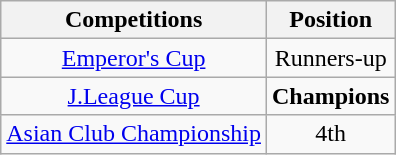<table class="wikitable" style="text-align:center;">
<tr>
<th>Competitions</th>
<th>Position</th>
</tr>
<tr>
<td><a href='#'>Emperor's Cup</a></td>
<td>Runners-up</td>
</tr>
<tr>
<td><a href='#'>J.League Cup</a></td>
<td><strong>Champions</strong></td>
</tr>
<tr>
<td><a href='#'>Asian Club Championship</a></td>
<td>4th</td>
</tr>
</table>
